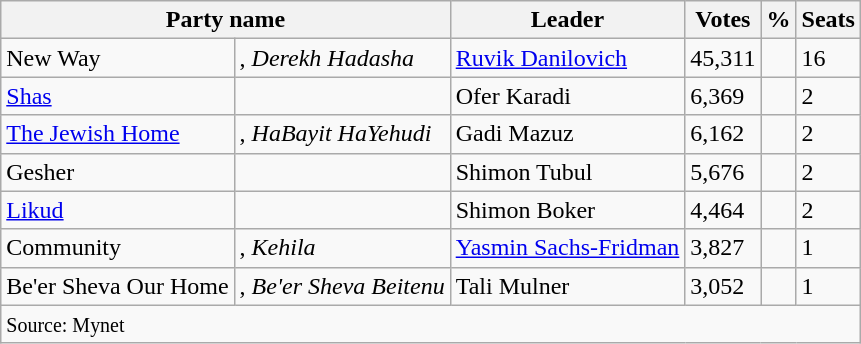<table class="wikitable sortable">
<tr>
<th colspan="2">Party name</th>
<th>Leader</th>
<th>Votes</th>
<th>%</th>
<th>Seats</th>
</tr>
<tr>
<td>New Way</td>
<td>, <em>Derekh Hadasha</em></td>
<td><a href='#'>Ruvik Danilovich</a></td>
<td>45,311</td>
<td></td>
<td>16</td>
</tr>
<tr>
<td><a href='#'>Shas</a></td>
<td></td>
<td>Ofer Karadi</td>
<td>6,369</td>
<td></td>
<td>2</td>
</tr>
<tr>
<td><a href='#'>The Jewish Home</a></td>
<td>, <em>HaBayit HaYehudi</em></td>
<td>Gadi Mazuz</td>
<td>6,162</td>
<td></td>
<td>2</td>
</tr>
<tr>
<td>Gesher</td>
<td></td>
<td>Shimon Tubul</td>
<td>5,676</td>
<td></td>
<td>2</td>
</tr>
<tr>
<td><a href='#'>Likud</a></td>
<td></td>
<td>Shimon Boker</td>
<td>4,464</td>
<td></td>
<td>2</td>
</tr>
<tr>
<td>Community</td>
<td>, <em>Kehila</em></td>
<td><a href='#'>Yasmin Sachs-Fridman</a></td>
<td>3,827</td>
<td></td>
<td>1</td>
</tr>
<tr>
<td>Be'er Sheva Our Home</td>
<td>, <em>Be'er Sheva Beitenu</em></td>
<td>Tali Mulner</td>
<td>3,052</td>
<td></td>
<td>1</td>
</tr>
<tr class="sortbottom">
<td colspan="6"><small>Source: Mynet</small></td>
</tr>
</table>
